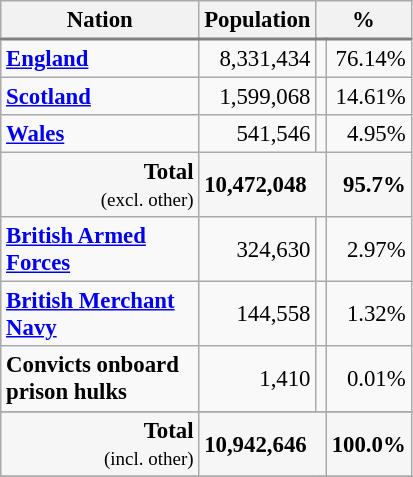<table class="wikitable" style="font-size: 95%;">
<tr style="border-bottom: 2px solid gray;">
<th colspan="1" scope="col" rowspan="1" width="125">Nation</th>
<th>Population</th>
<th scope="col" colspan="2">%</th>
</tr>
<tr align="right">
<td scope="row" align="left"><strong><a href='#'>England</a></strong></td>
<td>8,331,434</td>
<td align=center></td>
<td>76.14%</td>
</tr>
<tr align="right">
<td scope="row" align="left"><strong><a href='#'>Scotland</a></strong></td>
<td>1,599,068</td>
<td align=center></td>
<td>14.61%</td>
</tr>
<tr align="right">
<td scope="row" align="left"><strong><a href='#'>Wales</a></strong></td>
<td>541,546</td>
<td align=center></td>
<td>4.95%</td>
</tr>
<tr style="background-color:#F6F6F6">
<td colspan="1" align="right"><strong>Total</strong><br><small>(excl. other)</small></td>
<td colspan="2" align="left"><strong>10,472,048</strong></td>
<td align="right"><strong>95.7%</strong></td>
</tr>
<tr align="right">
<td scope="row" align="left"><strong><a href='#'>British Armed Forces</a></strong></td>
<td>324,630</td>
<td align=center></td>
<td>2.97%</td>
</tr>
<tr align="right">
<td scope="row" align="left"><strong><a href='#'>British Merchant Navy</a></strong></td>
<td>144,558</td>
<td align=center></td>
<td>1.32%</td>
</tr>
<tr align="right">
<td scope="row" align="left"><strong>Convicts onboard prison hulks</strong></td>
<td>1,410</td>
<td align=center></td>
<td>0.01%</td>
</tr>
<tr align="right">
</tr>
<tr style="background-color:#F6F6F6">
<td colspan="1" align="right"><strong>Total</strong><br><small>(incl. other)</small></td>
<td colspan="2" align="left"><strong>10,942,646</strong></td>
<td align="right"><strong>100.0%</strong></td>
</tr>
<tr>
</tr>
</table>
